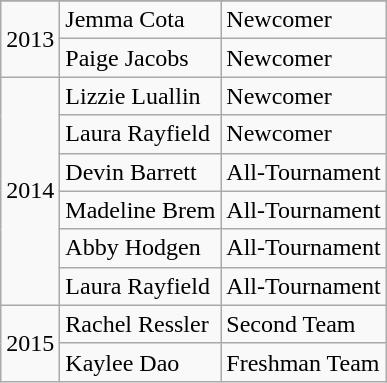<table class="wikitable">
<tr style="text-align:center;">
</tr>
<tr>
<td rowspan="2">2013</td>
<td>Jemma Cota</td>
<td>Newcomer</td>
</tr>
<tr>
<td>Paige Jacobs</td>
<td>Newcomer</td>
</tr>
<tr>
<td rowspan="6">2014</td>
<td>Lizzie Luallin</td>
<td>Newcomer</td>
</tr>
<tr>
<td>Laura Rayfield</td>
<td>Newcomer</td>
</tr>
<tr>
<td>Devin Barrett</td>
<td>All-Tournament</td>
</tr>
<tr>
<td>Madeline Brem</td>
<td>All-Tournament</td>
</tr>
<tr>
<td>Abby Hodgen</td>
<td>All-Tournament</td>
</tr>
<tr>
<td>Laura Rayfield</td>
<td>All-Tournament</td>
</tr>
<tr>
<td rowspan="2">2015</td>
<td>Rachel Ressler</td>
<td>Second Team</td>
</tr>
<tr>
<td>Kaylee Dao</td>
<td>Freshman Team</td>
</tr>
</table>
